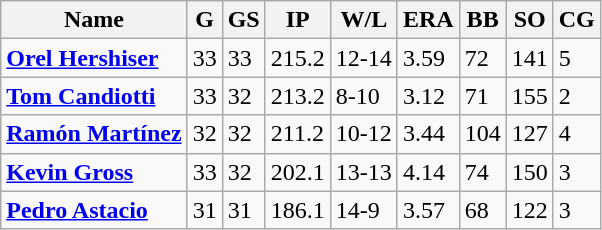<table class="wikitable sortable" style="text-align:left">
<tr>
<th>Name</th>
<th>G</th>
<th>GS</th>
<th>IP</th>
<th>W/L</th>
<th>ERA</th>
<th>BB</th>
<th>SO</th>
<th>CG</th>
</tr>
<tr>
<td><strong><a href='#'>Orel Hershiser</a></strong></td>
<td>33</td>
<td>33</td>
<td>215.2</td>
<td>12-14</td>
<td>3.59</td>
<td>72</td>
<td>141</td>
<td>5</td>
</tr>
<tr>
<td><strong><a href='#'>Tom Candiotti</a>	</strong></td>
<td>33</td>
<td>32</td>
<td>213.2</td>
<td>8-10</td>
<td>3.12</td>
<td>71</td>
<td>155</td>
<td>2</td>
</tr>
<tr>
<td><strong><a href='#'>Ramón Martínez</a>	</strong></td>
<td>32</td>
<td>32</td>
<td>211.2</td>
<td>10-12</td>
<td>3.44</td>
<td>104</td>
<td>127</td>
<td>4</td>
</tr>
<tr>
<td><strong><a href='#'>Kevin Gross</a>	</strong></td>
<td>33</td>
<td>32</td>
<td>202.1</td>
<td>13-13</td>
<td>4.14</td>
<td>74</td>
<td>150</td>
<td>3</td>
</tr>
<tr>
<td><strong><a href='#'>Pedro Astacio</a></strong></td>
<td>31</td>
<td>31</td>
<td>186.1</td>
<td>14-9</td>
<td>3.57</td>
<td>68</td>
<td>122</td>
<td>3</td>
</tr>
</table>
